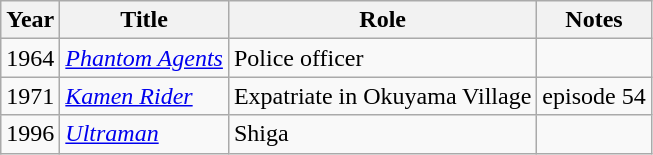<table class="wikitable sortable plainrowheaders">
<tr>
<th>Year</th>
<th>Title</th>
<th>Role</th>
<th class="unsortable">Notes</th>
</tr>
<tr>
<td>1964</td>
<td><em><a href='#'>Phantom Agents</a></em></td>
<td>Police officer</td>
<td></td>
</tr>
<tr>
<td>1971</td>
<td><em><a href='#'>Kamen Rider</a></em></td>
<td>Expatriate in Okuyama Village</td>
<td>episode 54</td>
</tr>
<tr>
<td>1996</td>
<td><em><a href='#'>Ultraman</a></em></td>
<td>Shiga</td>
<td></td>
</tr>
</table>
